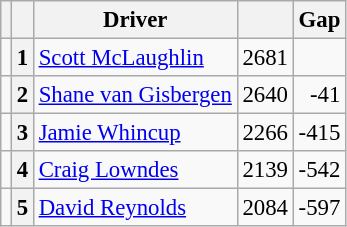<table class="wikitable" style="font-size: 95%;">
<tr>
<th></th>
<th></th>
<th>Driver</th>
<th></th>
<th>Gap</th>
</tr>
<tr>
<td align="left"></td>
<th>1</th>
<td> <a href='#'>Scott McLaughlin</a></td>
<td align="right">2681</td>
<td align="right"></td>
</tr>
<tr>
<td align="left"></td>
<th>2</th>
<td> <a href='#'>Shane van Gisbergen</a></td>
<td align="right">2640</td>
<td align="right">-41</td>
</tr>
<tr>
<td align="left"></td>
<th>3</th>
<td> <a href='#'>Jamie Whincup</a></td>
<td align="right">2266</td>
<td align="right">-415</td>
</tr>
<tr>
<td align="left"></td>
<th>4</th>
<td> <a href='#'>Craig Lowndes</a></td>
<td align="right">2139</td>
<td align="right">-542</td>
</tr>
<tr>
<td align="left"></td>
<th>5</th>
<td> <a href='#'>David Reynolds</a></td>
<td align="right">2084</td>
<td align="right">-597</td>
</tr>
</table>
